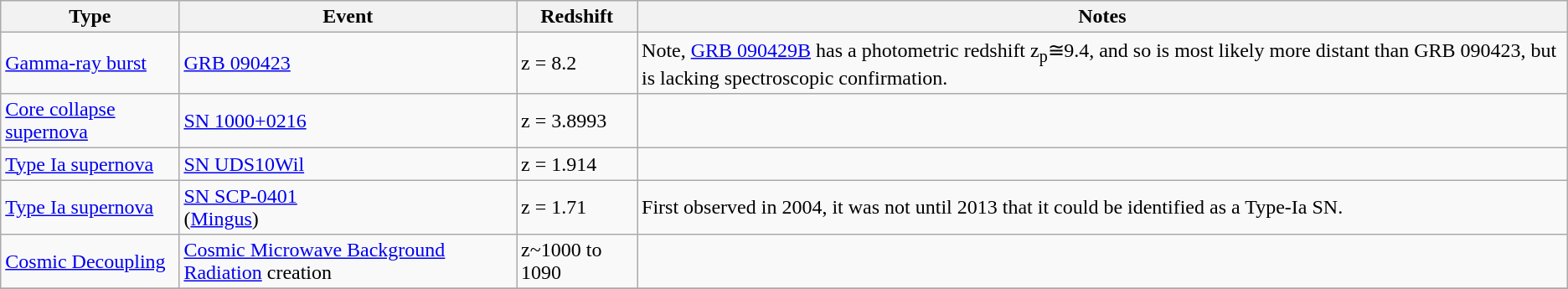<table class="wikitable sticky-header">
<tr>
<th>Type</th>
<th>Event</th>
<th>Redshift</th>
<th>Notes</th>
</tr>
<tr>
<td><a href='#'>Gamma-ray burst</a></td>
<td><a href='#'>GRB 090423</a></td>
<td>z = 8.2</td>
<td> Note, <a href='#'>GRB 090429B</a> has a photometric redshift z<sub>p</sub>≅9.4, and so is most likely more distant than GRB 090423, but is lacking spectroscopic confirmation.</td>
</tr>
<tr>
<td><a href='#'>Core collapse supernova</a></td>
<td><a href='#'>SN 1000+0216</a></td>
<td>z = 3.8993</td>
<td><br></td>
</tr>
<tr>
<td><a href='#'>Type Ia supernova</a></td>
<td><a href='#'>SN UDS10Wil</a></td>
<td>z = 1.914</td>
<td><br></td>
</tr>
<tr>
<td><a href='#'>Type Ia supernova</a></td>
<td><a href='#'>SN SCP-0401</a> <br> (<a href='#'>Mingus</a>)</td>
<td>z = 1.71</td>
<td>First observed in 2004, it was not until 2013 that it could be identified as a Type-Ia SN.<br></td>
</tr>
<tr>
<td><a href='#'>Cosmic Decoupling</a></td>
<td><a href='#'>Cosmic Microwave Background Radiation</a> creation</td>
<td>z~1000 to 1090</td>
<td></td>
</tr>
<tr>
</tr>
</table>
